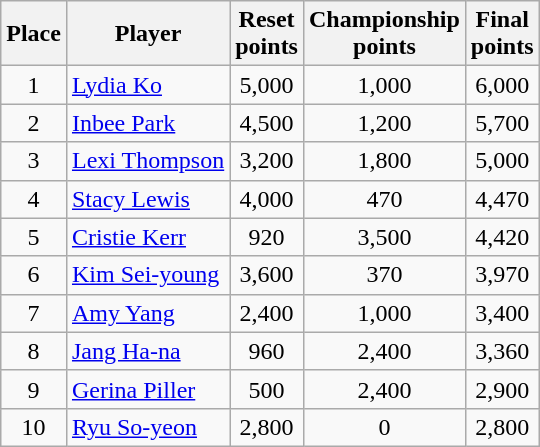<table class="wikitable" style="text-align:center">
<tr>
<th>Place</th>
<th>Player</th>
<th>Reset<br>points</th>
<th>Championship<br>points</th>
<th>Final<br>points</th>
</tr>
<tr>
<td>1</td>
<td align=left> <a href='#'>Lydia Ko</a></td>
<td>5,000</td>
<td>1,000</td>
<td>6,000</td>
</tr>
<tr>
<td>2</td>
<td align=left> <a href='#'>Inbee Park</a></td>
<td>4,500</td>
<td>1,200</td>
<td>5,700</td>
</tr>
<tr>
<td>3</td>
<td align=left> <a href='#'>Lexi Thompson</a></td>
<td>3,200</td>
<td>1,800</td>
<td>5,000</td>
</tr>
<tr>
<td>4</td>
<td align=left> <a href='#'>Stacy Lewis</a></td>
<td>4,000</td>
<td>470</td>
<td>4,470</td>
</tr>
<tr>
<td>5</td>
<td align=left> <a href='#'>Cristie Kerr</a></td>
<td>920</td>
<td>3,500</td>
<td>4,420</td>
</tr>
<tr>
<td>6</td>
<td align=left> <a href='#'>Kim Sei-young</a></td>
<td>3,600</td>
<td>370</td>
<td>3,970</td>
</tr>
<tr>
<td>7</td>
<td align=left> <a href='#'>Amy Yang</a></td>
<td>2,400</td>
<td>1,000</td>
<td>3,400</td>
</tr>
<tr>
<td>8</td>
<td align=left> <a href='#'>Jang Ha-na</a></td>
<td>960</td>
<td>2,400</td>
<td>3,360</td>
</tr>
<tr>
<td>9</td>
<td align=left> <a href='#'>Gerina Piller</a></td>
<td>500</td>
<td>2,400</td>
<td>2,900</td>
</tr>
<tr>
<td>10</td>
<td align=left> <a href='#'>Ryu So-yeon</a></td>
<td>2,800</td>
<td>0</td>
<td>2,800</td>
</tr>
</table>
